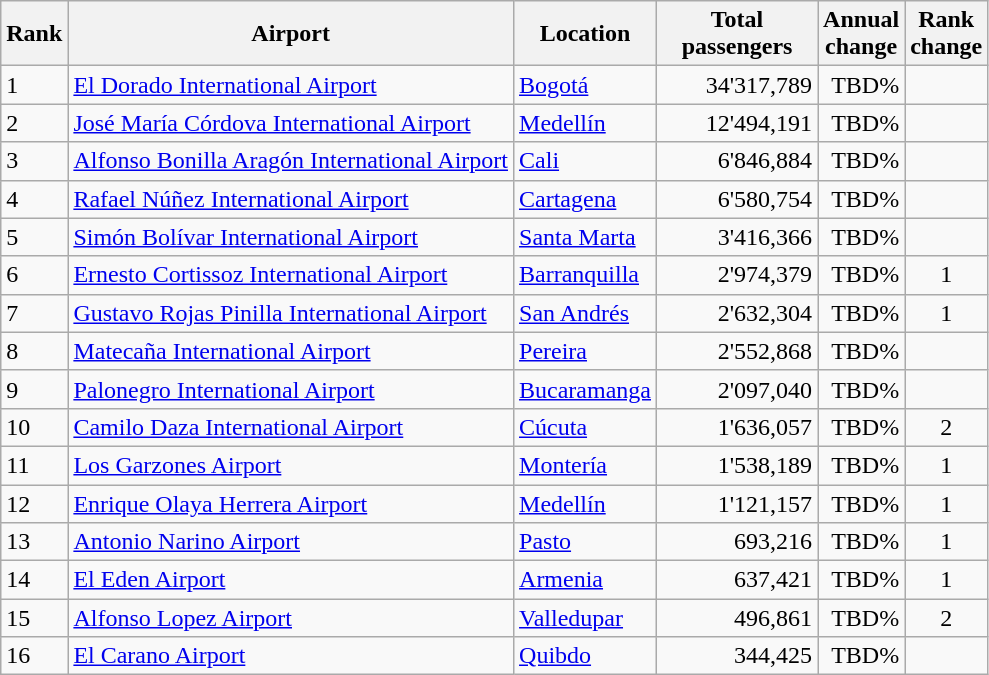<table class="wikitable">
<tr>
<th>Rank</th>
<th>Airport</th>
<th>Location</th>
<th style="width:100px">Total<br>passengers</th>
<th>Annual<br>change</th>
<th>Rank<br>change</th>
</tr>
<tr>
<td>1</td>
<td><a href='#'>El Dorado International Airport</a></td>
<td><a href='#'>Bogotá</a></td>
<td align="right">34'317,789</td>
<td align="right">TBD%</td>
<td align="center"></td>
</tr>
<tr>
<td>2</td>
<td><a href='#'>José María Córdova International Airport</a></td>
<td><a href='#'>Medellín</a></td>
<td align="right">12'494,191</td>
<td align="right">TBD%</td>
<td align="center"></td>
</tr>
<tr>
<td>3</td>
<td><a href='#'>Alfonso Bonilla Aragón International Airport</a></td>
<td><a href='#'>Cali</a></td>
<td align="right">6'846,884</td>
<td align="right">TBD%</td>
<td align="center"></td>
</tr>
<tr>
<td>4</td>
<td><a href='#'>Rafael Núñez International Airport</a></td>
<td><a href='#'>Cartagena</a></td>
<td align="right">6'580,754</td>
<td align="right">TBD%</td>
<td align="center"></td>
</tr>
<tr>
<td>5</td>
<td><a href='#'>Simón Bolívar International Airport</a></td>
<td><a href='#'>Santa Marta</a></td>
<td align="right">3'416,366</td>
<td align="right">TBD%</td>
<td align="center"></td>
</tr>
<tr>
<td>6</td>
<td><a href='#'>Ernesto Cortissoz International Airport</a></td>
<td><a href='#'>Barranquilla</a></td>
<td align="right">2'974,379</td>
<td align="right">TBD%</td>
<td align="center">1</td>
</tr>
<tr>
<td>7</td>
<td><a href='#'>Gustavo Rojas Pinilla International Airport</a></td>
<td><a href='#'>San Andrés</a></td>
<td align="right">2'632,304</td>
<td align="right">TBD%</td>
<td align="center">1</td>
</tr>
<tr>
<td>8</td>
<td><a href='#'>Matecaña International Airport</a></td>
<td><a href='#'>Pereira</a></td>
<td align="right">2'552,868</td>
<td align="right">TBD%</td>
<td align="center"></td>
</tr>
<tr>
<td>9</td>
<td><a href='#'>Palonegro International Airport</a></td>
<td><a href='#'>Bucaramanga</a></td>
<td align="right">2'097,040</td>
<td align="right">TBD%</td>
<td align="center"></td>
</tr>
<tr>
<td>10</td>
<td><a href='#'>Camilo Daza International Airport</a></td>
<td><a href='#'>Cúcuta</a></td>
<td align="right">1'636,057</td>
<td align="right">TBD%</td>
<td align="center">2</td>
</tr>
<tr>
<td>11</td>
<td><a href='#'>Los Garzones Airport</a></td>
<td><a href='#'>Montería</a></td>
<td align="right">1'538,189</td>
<td align="right">TBD%</td>
<td align="center">1</td>
</tr>
<tr>
<td>12</td>
<td><a href='#'>Enrique Olaya Herrera Airport</a></td>
<td><a href='#'>Medellín</a></td>
<td align="right">1'121,157</td>
<td align="right">TBD%</td>
<td align="center">1</td>
</tr>
<tr>
<td>13</td>
<td><a href='#'>Antonio Narino Airport</a></td>
<td><a href='#'>Pasto</a></td>
<td align="right">693,216</td>
<td align="right">TBD%</td>
<td align="center">1</td>
</tr>
<tr>
<td>14</td>
<td><a href='#'>El Eden Airport</a></td>
<td><a href='#'>Armenia</a></td>
<td align="right">637,421</td>
<td align="right">TBD%</td>
<td align="center">1</td>
</tr>
<tr>
<td>15</td>
<td><a href='#'>Alfonso Lopez Airport</a></td>
<td><a href='#'>Valledupar</a></td>
<td align="right">496,861</td>
<td align="right">TBD%</td>
<td align="center">2</td>
</tr>
<tr>
<td>16</td>
<td><a href='#'>El Carano Airport</a></td>
<td><a href='#'>Quibdo</a></td>
<td align="right">344,425</td>
<td align="right">TBD%</td>
<td align="center"></td>
</tr>
</table>
